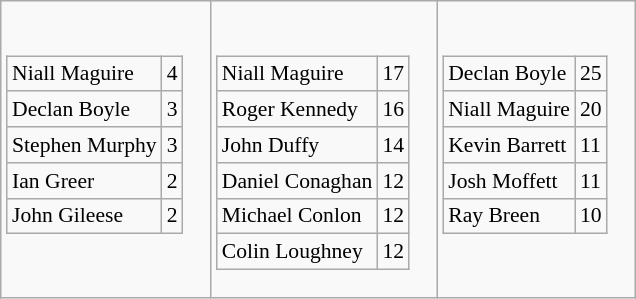<table class="wikitable">
<tr>
<td style="vertical-align: text-top"><br><table class="wikitable" style="font-size:90%;">
<tr>
<td> Niall Maguire</td>
<td>4</td>
</tr>
<tr>
<td> Declan Boyle</td>
<td>3</td>
</tr>
<tr>
<td> Stephen Murphy</td>
<td>3</td>
</tr>
<tr>
<td> Ian Greer</td>
<td>2</td>
</tr>
<tr>
<td> John Gileese</td>
<td>2</td>
</tr>
</table>
</td>
<td style="vertical-align: text-top"><br><table class="wikitable" style="font-size:90%;">
<tr>
<td> Niall Maguire</td>
<td>17</td>
</tr>
<tr>
<td> Roger Kennedy</td>
<td>16</td>
</tr>
<tr>
<td> John Duffy</td>
<td>14</td>
</tr>
<tr>
<td> Daniel Conaghan</td>
<td>12</td>
</tr>
<tr>
<td> Michael Conlon</td>
<td>12</td>
</tr>
<tr>
<td> Colin Loughney</td>
<td>12</td>
</tr>
</table>
</td>
<td style="vertical-align: text-top"><br><table class="wikitable" style="font-size:90%;">
<tr>
<td> Declan Boyle</td>
<td>25</td>
</tr>
<tr>
<td> Niall Maguire</td>
<td>20</td>
</tr>
<tr>
<td> Kevin Barrett</td>
<td>11</td>
</tr>
<tr>
<td> Josh Moffett</td>
<td>11</td>
</tr>
<tr>
<td> Ray Breen</td>
<td>10</td>
</tr>
</table>
</td>
</tr>
</table>
